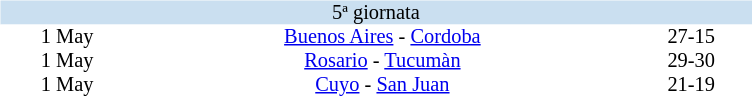<table table width=80%>
<tr>
<td width=50% valign="top"><br><table border=0 cellspacing=0 cellpadding=0 style="font-size: 85%; border-collapse: collapse;" width=100%>
<tr bgcolor="#CADFF0">
<td style="font-size:100%"; align="center" colspan="3">5ª giornata</td>
</tr>
<tr align=center bgcolor=#FFFFFF>
<td>1 May</td>
<td><a href='#'>Buenos Aires</a> - <a href='#'>Cordoba</a></td>
<td>27-15</td>
</tr>
<tr align=center bgcolor=#FFFFFF>
<td>1 May</td>
<td><a href='#'>Rosario</a> - <a href='#'>Tucumàn</a></td>
<td>29-30</td>
</tr>
<tr align=center bgcolor=#FFFFFF>
<td>1 May</td>
<td><a href='#'>Cuyo</a> - <a href='#'>San Juan</a></td>
<td>21-19</td>
</tr>
</table>
</td>
<td width=50% valign="top"></td>
</tr>
</table>
